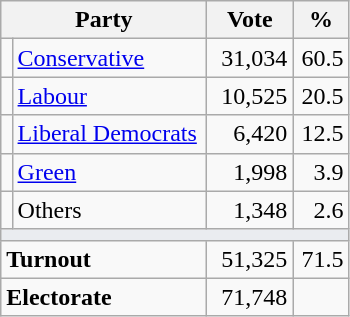<table class="wikitable">
<tr>
<th bgcolor="#DDDDFF" width="130px" colspan="2">Party</th>
<th bgcolor="#DDDDFF" width="50px">Vote</th>
<th bgcolor="#DDDDFF" width="30px">%</th>
</tr>
<tr>
<td></td>
<td><a href='#'>Conservative</a></td>
<td align=right>31,034</td>
<td align=right>60.5</td>
</tr>
<tr>
<td></td>
<td><a href='#'>Labour</a></td>
<td align=right>10,525</td>
<td align=right>20.5</td>
</tr>
<tr>
<td></td>
<td><a href='#'>Liberal Democrats</a></td>
<td align=right>6,420</td>
<td align=right>12.5</td>
</tr>
<tr>
<td></td>
<td><a href='#'>Green</a></td>
<td align=right>1,998</td>
<td align=right>3.9</td>
</tr>
<tr>
<td></td>
<td>Others</td>
<td align=right>1,348</td>
<td align=right>2.6</td>
</tr>
<tr>
<td colspan="4" bgcolor="#EAECF0"></td>
</tr>
<tr>
<td colspan="2"><strong>Turnout</strong></td>
<td align=right>51,325</td>
<td align=right>71.5</td>
</tr>
<tr>
<td colspan="2"><strong>Electorate</strong></td>
<td align=right>71,748</td>
</tr>
</table>
